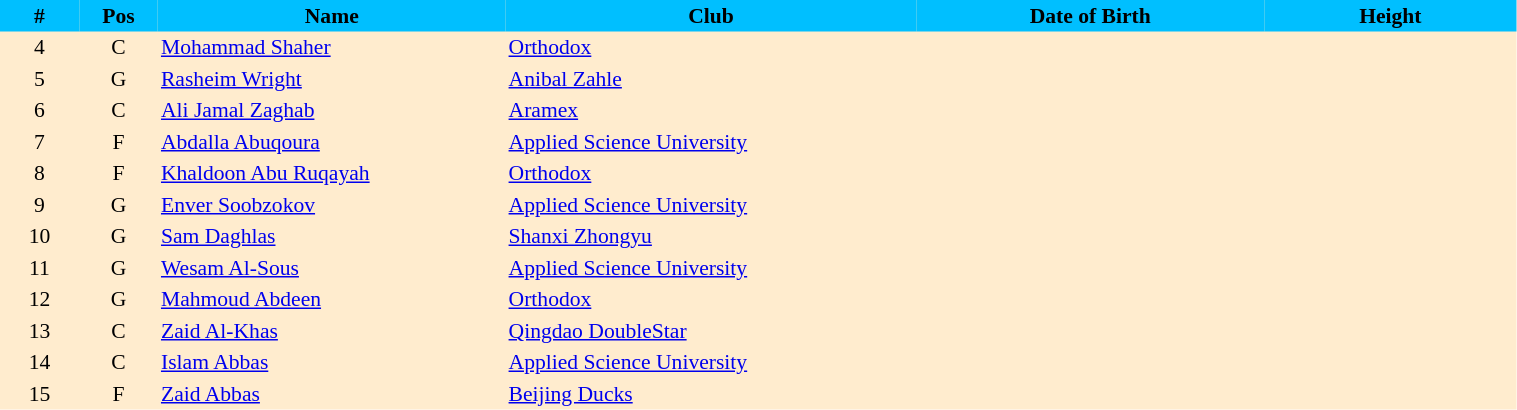<table border=0 cellpadding=2 cellspacing=0  |- bgcolor=#FFECCE style="text-align:center; font-size:90%;" width=80%>
<tr bgcolor=#00BFFF>
<th width=5%>#</th>
<th width=5%>Pos</th>
<th width=22%>Name</th>
<th width=26%>Club</th>
<th width=22%>Date of Birth</th>
<th width=16%>Height</th>
</tr>
<tr>
<td>4</td>
<td>C</td>
<td align=left><a href='#'>Mohammad Shaher</a></td>
<td align=left> <a href='#'>Orthodox</a></td>
<td align=left></td>
<td></td>
</tr>
<tr>
<td>5</td>
<td>G</td>
<td align=left><a href='#'>Rasheim Wright</a></td>
<td align=left> <a href='#'>Anibal Zahle</a></td>
<td align=left></td>
<td></td>
</tr>
<tr>
<td>6</td>
<td>C</td>
<td align=left><a href='#'>Ali Jamal Zaghab</a></td>
<td align=left> <a href='#'>Aramex</a></td>
<td align=left></td>
<td></td>
</tr>
<tr>
<td>7</td>
<td>F</td>
<td align=left><a href='#'>Abdalla Abuqoura</a></td>
<td align=left> <a href='#'>Applied Science University</a></td>
<td align=left></td>
<td></td>
</tr>
<tr>
<td>8</td>
<td>F</td>
<td align=left><a href='#'>Khaldoon Abu Ruqayah</a></td>
<td align=left> <a href='#'>Orthodox</a></td>
<td align=left></td>
<td></td>
</tr>
<tr>
<td>9</td>
<td>G</td>
<td align=left><a href='#'>Enver Soobzokov</a></td>
<td align=left> <a href='#'>Applied Science University</a></td>
<td align=left></td>
<td></td>
</tr>
<tr>
<td>10</td>
<td>G</td>
<td align=left><a href='#'>Sam Daghlas</a></td>
<td align=left> <a href='#'>Shanxi Zhongyu</a></td>
<td align=left></td>
<td></td>
</tr>
<tr>
<td>11</td>
<td>G</td>
<td align=left><a href='#'>Wesam Al-Sous</a></td>
<td align=left> <a href='#'>Applied Science University</a></td>
<td align=left></td>
<td></td>
</tr>
<tr>
<td>12</td>
<td>G</td>
<td align=left><a href='#'>Mahmoud Abdeen</a></td>
<td align=left> <a href='#'>Orthodox</a></td>
<td align=left></td>
<td></td>
</tr>
<tr>
<td>13</td>
<td>C</td>
<td align=left><a href='#'>Zaid Al-Khas</a></td>
<td align=left> <a href='#'>Qingdao DoubleStar</a></td>
<td align=left></td>
<td></td>
</tr>
<tr>
<td>14</td>
<td>C</td>
<td align=left><a href='#'>Islam Abbas</a></td>
<td align=left> <a href='#'>Applied Science University</a></td>
<td align=left></td>
<td></td>
</tr>
<tr>
<td>15</td>
<td>F</td>
<td align=left><a href='#'>Zaid Abbas</a></td>
<td align=left> <a href='#'>Beijing Ducks</a></td>
<td align=left></td>
<td></td>
</tr>
</table>
